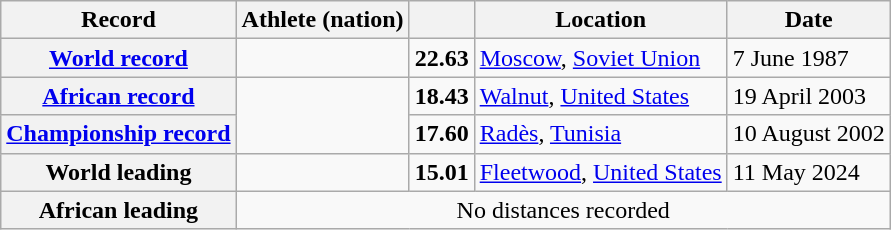<table class="wikitable">
<tr>
<th scope="col">Record</th>
<th scope="col">Athlete (nation)</th>
<th scope="col"></th>
<th scope="col">Location</th>
<th scope="col">Date</th>
</tr>
<tr>
<th scope="row"><a href='#'>World record</a></th>
<td></td>
<td align="center"><strong>22.63</strong></td>
<td><a href='#'>Moscow</a>, <a href='#'>Soviet Union</a></td>
<td>7 June 1987</td>
</tr>
<tr>
<th scope="row"><a href='#'>African record</a></th>
<td rowspan="2"></td>
<td align="center"><strong>18.43</strong></td>
<td><a href='#'>Walnut</a>, <a href='#'>United States</a></td>
<td>19 April 2003</td>
</tr>
<tr>
<th><a href='#'>Championship record</a></th>
<td align="center"><strong>17.60</strong></td>
<td><a href='#'>Radès</a>, <a href='#'>Tunisia</a></td>
<td>10 August 2002</td>
</tr>
<tr>
<th scope="row">World leading</th>
<td></td>
<td align="center"><strong>15.01</strong></td>
<td><a href='#'>Fleetwood</a>, <a href='#'>United States</a></td>
<td>11 May 2024</td>
</tr>
<tr>
<th scope="row">African leading</th>
<td colspan="4" align="center">No distances recorded</td>
</tr>
</table>
